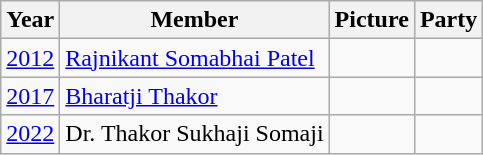<table class="wikitable sortable">
<tr>
<th>Year</th>
<th>Member</th>
<th>Picture</th>
<th colspan=2>Party</th>
</tr>
<tr>
<td><a href='#'>2012</a></td>
<td><a href='#'>Rajnikant Somabhai Patel</a></td>
<td></td>
<td></td>
</tr>
<tr>
<td><a href='#'>2017</a></td>
<td><a href='#'>Bharatji Thakor</a></td>
<td></td>
<td></td>
</tr>
<tr>
<td><a href='#'>2022</a></td>
<td>Dr. Thakor Sukhaji Somaji</td>
<td></td>
<td></td>
</tr>
</table>
